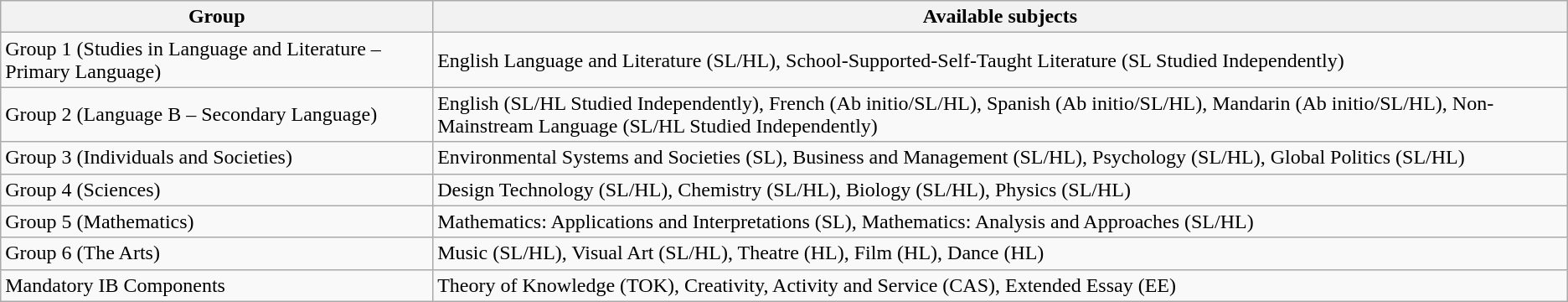<table class="wikitable">
<tr>
<th>Group</th>
<th>Available subjects</th>
</tr>
<tr>
<td>Group 1 (Studies in Language and Literature – Primary Language)</td>
<td>English Language and Literature (SL/HL), School-Supported-Self-Taught Literature (SL Studied Independently)</td>
</tr>
<tr>
<td>Group 2 (Language B – Secondary Language)</td>
<td>English (SL/HL Studied Independently), French (Ab initio/SL/HL), Spanish (Ab initio/SL/HL), Mandarin (Ab initio/SL/HL), Non-Mainstream Language (SL/HL Studied Independently)</td>
</tr>
<tr>
<td>Group 3 (Individuals and Societies)</td>
<td>Environmental Systems and Societies (SL), Business and Management (SL/HL), Psychology (SL/HL), Global Politics (SL/HL)</td>
</tr>
<tr>
<td>Group 4 (Sciences)</td>
<td>Design Technology (SL/HL), Chemistry (SL/HL), Biology (SL/HL), Physics (SL/HL)</td>
</tr>
<tr>
<td>Group 5 (Mathematics)</td>
<td>Mathematics: Applications and Interpretations (SL), Mathematics: Analysis and Approaches (SL/HL)</td>
</tr>
<tr>
<td>Group 6 (The Arts)</td>
<td>Music (SL/HL), Visual Art (SL/HL), Theatre (HL), Film (HL), Dance (HL)</td>
</tr>
<tr>
<td>Mandatory IB Components</td>
<td>Theory of Knowledge (TOK), Creativity, Activity and Service (CAS), Extended Essay (EE)</td>
</tr>
</table>
